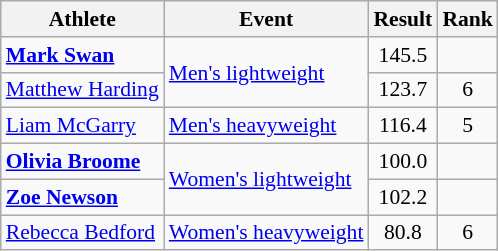<table class="wikitable" style="font-size:90%; text-align:center">
<tr>
<th>Athlete</th>
<th>Event</th>
<th>Result</th>
<th>Rank</th>
</tr>
<tr>
<td align=left><strong><a href='#'>Mark Swan</a></strong></td>
<td align=left rowspan=2><a href='#'>Men's lightweight</a></td>
<td>145.5</td>
<td></td>
</tr>
<tr>
<td align=left><a href='#'>Matthew Harding</a></td>
<td>123.7</td>
<td>6</td>
</tr>
<tr>
<td align=left><a href='#'>Liam McGarry</a></td>
<td align=left><a href='#'>Men's heavyweight</a></td>
<td>116.4</td>
<td>5</td>
</tr>
<tr>
<td align=left><strong><a href='#'>Olivia Broome</a></strong></td>
<td align=left rowspan=2><a href='#'>Women's lightweight</a></td>
<td>100.0</td>
<td></td>
</tr>
<tr>
<td align=left><strong><a href='#'>Zoe Newson</a></strong></td>
<td>102.2</td>
<td></td>
</tr>
<tr>
<td align=left><a href='#'>Rebecca Bedford</a></td>
<td align=left><a href='#'>Women's heavyweight</a></td>
<td>80.8</td>
<td>6</td>
</tr>
</table>
